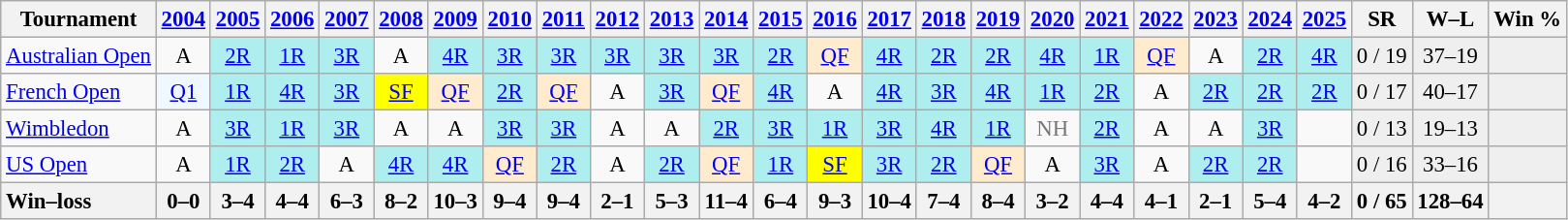<table class=wikitable style=text-align:center;font-size:95%>
<tr>
<th>Tournament</th>
<th><a href='#'>2004</a></th>
<th><a href='#'>2005</a></th>
<th><a href='#'>2006</a></th>
<th><a href='#'>2007</a></th>
<th><a href='#'>2008</a></th>
<th><a href='#'>2009</a></th>
<th><a href='#'>2010</a></th>
<th><a href='#'>2011</a></th>
<th><a href='#'>2012</a></th>
<th><a href='#'>2013</a></th>
<th><a href='#'>2014</a></th>
<th><a href='#'>2015</a></th>
<th><a href='#'>2016</a></th>
<th><a href='#'>2017</a></th>
<th><a href='#'>2018</a></th>
<th><a href='#'>2019</a></th>
<th><a href='#'>2020</a></th>
<th><a href='#'>2021</a></th>
<th><a href='#'>2022</a></th>
<th><a href='#'>2023</a></th>
<th><a href='#'>2024</a></th>
<th><a href='#'>2025</a></th>
<th>SR</th>
<th>W–L</th>
<th>Win %</th>
</tr>
<tr>
<td align=left><a href='#'>Australian Open</a></td>
<td>A</td>
<td bgcolor=afeeee><a href='#'>2R</a></td>
<td bgcolor=afeeee><a href='#'>1R</a></td>
<td bgcolor=afeeee><a href='#'>3R</a></td>
<td>A</td>
<td bgcolor=afeeee><a href='#'>4R</a></td>
<td bgcolor=afeeee><a href='#'>3R</a></td>
<td bgcolor=afeeee><a href='#'>3R</a></td>
<td bgcolor=afeeee><a href='#'>3R</a></td>
<td bgcolor=afeeee><a href='#'>3R</a></td>
<td bgcolor=afeeee><a href='#'>3R</a></td>
<td bgcolor=afeeee><a href='#'>2R</a></td>
<td bgcolor=ffebcd><a href='#'>QF</a></td>
<td bgcolor=afeeee><a href='#'>4R</a></td>
<td bgcolor=afeeee><a href='#'>2R</a></td>
<td bgcolor=afeeee><a href='#'>2R</a></td>
<td bgcolor=afeeee><a href='#'>4R</a></td>
<td bgcolor=afeeee><a href='#'>1R</a></td>
<td bgcolor=ffebcd><a href='#'>QF</a></td>
<td>A</td>
<td bgcolor=afeeee><a href='#'>2R</a></td>
<td bgcolor=afeeee><a href='#'>4R</a></td>
<td bgcolor=efefef>0 / 19</td>
<td bgcolor=efefef>37–19</td>
<td bgcolor=efefef></td>
</tr>
<tr>
<td align=left><a href='#'>French Open</a></td>
<td style=background:#f0f8ff><a href='#'>Q1</a></td>
<td bgcolor=afeeee><a href='#'>1R</a></td>
<td bgcolor=afeeee><a href='#'>4R</a></td>
<td bgcolor=afeeee><a href='#'>3R</a></td>
<td bgcolor=yellow><a href='#'>SF</a></td>
<td bgcolor=ffebcd><a href='#'>QF</a></td>
<td bgcolor=afeeee><a href='#'>2R</a></td>
<td bgcolor=ffebcd><a href='#'>QF</a></td>
<td>A</td>
<td bgcolor=afeeee><a href='#'>3R</a></td>
<td bgcolor=ffebcd><a href='#'>QF</a></td>
<td bgcolor=afeeee><a href='#'>4R</a></td>
<td>A</td>
<td bgcolor=afeeee><a href='#'>4R</a></td>
<td bgcolor=afeeee><a href='#'>3R</a></td>
<td bgcolor=afeeee><a href='#'>4R</a></td>
<td bgcolor=afeeee><a href='#'>1R</a></td>
<td bgcolor=afeeee><a href='#'>2R</a></td>
<td>A</td>
<td bgcolor=afeeee><a href='#'>2R</a></td>
<td bgcolor=afeeee><a href='#'>2R</a></td>
<td bgcolor=afeeee><a href='#'>2R</a></td>
<td bgcolor=efefef>0 / 17</td>
<td bgcolor=efefef>40–17</td>
<td bgcolor=efefef></td>
</tr>
<tr>
<td align=left><a href='#'>Wimbledon</a></td>
<td>A</td>
<td bgcolor=afeeee><a href='#'>3R</a></td>
<td bgcolor=afeeee><a href='#'>1R</a></td>
<td bgcolor=afeeee><a href='#'>3R</a></td>
<td>A</td>
<td>A</td>
<td bgcolor=afeeee><a href='#'>3R</a></td>
<td bgcolor=afeeee><a href='#'>3R</a></td>
<td>A</td>
<td>A</td>
<td bgcolor=afeeee><a href='#'>2R</a></td>
<td bgcolor=afeeee><a href='#'>3R</a></td>
<td bgcolor=afeeee><a href='#'>1R</a></td>
<td bgcolor=afeeee><a href='#'>3R</a></td>
<td bgcolor=afeeee><a href='#'>4R</a></td>
<td bgcolor=afeeee><a href='#'>1R</a></td>
<td style=color:#767676>NH</td>
<td bgcolor=afeeee><a href='#'>2R</a></td>
<td>A</td>
<td>A</td>
<td bgcolor=afeeee><a href='#'>3R</a></td>
<td></td>
<td bgcolor=efefef>0 / 13</td>
<td bgcolor=efefef>19–13</td>
<td bgcolor=efefef></td>
</tr>
<tr>
<td align=left><a href='#'>US Open</a></td>
<td>A</td>
<td bgcolor=afeeee><a href='#'>1R</a></td>
<td bgcolor=afeeee><a href='#'>2R</a></td>
<td>A</td>
<td bgcolor=afeeee><a href='#'>4R</a></td>
<td bgcolor=afeeee><a href='#'>4R</a></td>
<td bgcolor=ffebcd><a href='#'>QF</a></td>
<td bgcolor=afeeee><a href='#'>2R</a></td>
<td>A</td>
<td bgcolor=afeeee><a href='#'>2R</a></td>
<td bgcolor=ffebcd><a href='#'>QF</a></td>
<td bgcolor=afeeee><a href='#'>1R</a></td>
<td bgcolor=yellow><a href='#'>SF</a></td>
<td bgcolor=afeeee><a href='#'>3R</a></td>
<td bgcolor=afeeee><a href='#'>2R</a></td>
<td bgcolor=ffebcd><a href='#'>QF</a></td>
<td>A</td>
<td bgcolor=afeeee><a href='#'>3R</a></td>
<td>A</td>
<td bgcolor=afeeee><a href='#'>2R</a></td>
<td bgcolor=afeeee><a href='#'>2R</a></td>
<td></td>
<td bgcolor=efefef>0 / 16</td>
<td bgcolor=efefef>33–16</td>
<td bgcolor=efefef></td>
</tr>
<tr>
<th style=text-align:left>Win–loss</th>
<th>0–0</th>
<th>3–4</th>
<th>4–4</th>
<th>6–3</th>
<th>8–2</th>
<th>10–3</th>
<th>9–4</th>
<th>9–4</th>
<th>2–1</th>
<th>5–3</th>
<th>11–4</th>
<th>6–4</th>
<th>9–3</th>
<th>10–4</th>
<th>7–4</th>
<th>8–4</th>
<th>3–2</th>
<th>4–4</th>
<th>4–1</th>
<th>2–1</th>
<th>5–4</th>
<th>4–2</th>
<th>0 / 65</th>
<th>128–64</th>
<th></th>
</tr>
</table>
